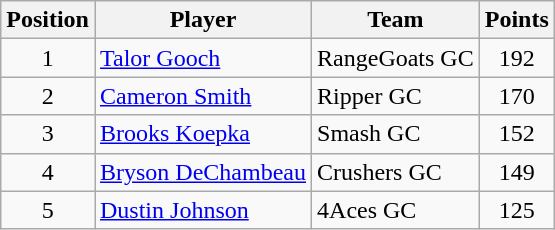<table class="wikitable">
<tr>
<th>Position</th>
<th>Player</th>
<th>Team</th>
<th>Points</th>
</tr>
<tr>
<td align=center>1</td>
<td> <a href='#'>Talor Gooch</a></td>
<td>RangeGoats GC</td>
<td align=center>192</td>
</tr>
<tr>
<td align=center>2</td>
<td> <a href='#'>Cameron Smith</a></td>
<td>Ripper GC</td>
<td align=center>170</td>
</tr>
<tr>
<td align=center>3</td>
<td> <a href='#'>Brooks Koepka</a></td>
<td>Smash GC</td>
<td align=center>152</td>
</tr>
<tr>
<td align=center>4</td>
<td> <a href='#'>Bryson DeChambeau</a></td>
<td>Crushers GC</td>
<td align=center>149</td>
</tr>
<tr>
<td align=center>5</td>
<td> <a href='#'>Dustin Johnson</a></td>
<td>4Aces GC</td>
<td align=center>125</td>
</tr>
</table>
